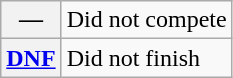<table class="wikitable">
<tr>
<th scope="row">—</th>
<td>Did not compete</td>
</tr>
<tr>
<th scope="row"><a href='#'>DNF</a></th>
<td>Did not finish</td>
</tr>
</table>
